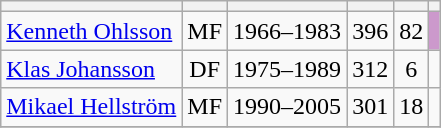<table class="wikitable plainrowheaders sortable" style="text-align:center">
<tr>
<th></th>
<th></th>
<th></th>
<th></th>
<th></th>
<th></th>
</tr>
<tr>
<td align="left"> <a href='#'>Kenneth Ohlsson</a></td>
<td>MF</td>
<td>1966–1983</td>
<td>396</td>
<td>82</td>
<td style=background:#c9c;"></td>
</tr>
<tr>
<td align="left"> <a href='#'>Klas Johansson</a></td>
<td>DF</td>
<td>1975–1989</td>
<td>312</td>
<td>6</td>
<td></td>
</tr>
<tr>
<td align="left"> <a href='#'>Mikael Hellström</a></td>
<td>MF</td>
<td>1990–2005</td>
<td>301</td>
<td>18</td>
<td></td>
</tr>
<tr>
</tr>
</table>
